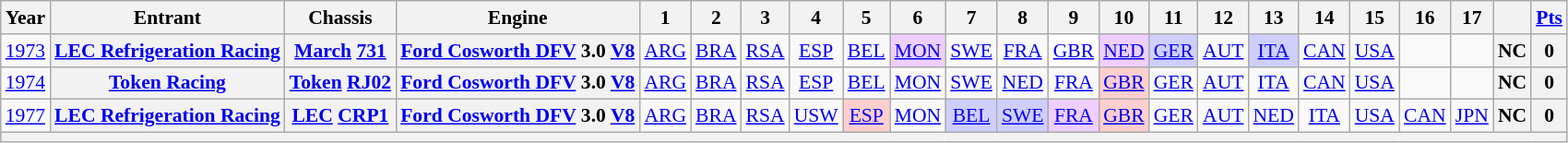<table class="wikitable" style="text-align:center; font-size:90%">
<tr>
<th>Year</th>
<th>Entrant</th>
<th>Chassis</th>
<th>Engine</th>
<th>1</th>
<th>2</th>
<th>3</th>
<th>4</th>
<th>5</th>
<th>6</th>
<th>7</th>
<th>8</th>
<th>9</th>
<th>10</th>
<th>11</th>
<th>12</th>
<th>13</th>
<th>14</th>
<th>15</th>
<th>16</th>
<th>17</th>
<th></th>
<th><a href='#'>Pts</a></th>
</tr>
<tr>
<td><a href='#'>1973</a></td>
<th><a href='#'>LEC Refrigeration Racing</a></th>
<th><a href='#'>March</a> <a href='#'>731</a></th>
<th><a href='#'>Ford Cosworth DFV</a> 3.0 <a href='#'>V8</a></th>
<td><a href='#'>ARG</a></td>
<td><a href='#'>BRA</a></td>
<td><a href='#'>RSA</a></td>
<td><a href='#'>ESP</a></td>
<td><a href='#'>BEL</a></td>
<td style="background:#EFCFFF;"><a href='#'>MON</a><br></td>
<td><a href='#'>SWE</a></td>
<td><a href='#'>FRA</a></td>
<td style="background:#ffffff;"><a href='#'>GBR</a><br></td>
<td style="background:#EFCFFF;"><a href='#'>NED</a><br></td>
<td style="background:#CFCFFF;"><a href='#'>GER</a><br></td>
<td><a href='#'>AUT</a></td>
<td style="background:#CFCFFF;"><a href='#'>ITA</a><br></td>
<td><a href='#'>CAN</a></td>
<td><a href='#'>USA</a></td>
<td></td>
<td></td>
<th>NC</th>
<th>0</th>
</tr>
<tr>
<td><a href='#'>1974</a></td>
<th><a href='#'>Token Racing</a></th>
<th><a href='#'>Token</a> <a href='#'>RJ02</a></th>
<th><a href='#'>Ford Cosworth DFV</a> 3.0 <a href='#'>V8</a></th>
<td><a href='#'>ARG</a></td>
<td><a href='#'>BRA</a></td>
<td><a href='#'>RSA</a></td>
<td><a href='#'>ESP</a></td>
<td><a href='#'>BEL</a></td>
<td><a href='#'>MON</a></td>
<td><a href='#'>SWE</a></td>
<td><a href='#'>NED</a></td>
<td><a href='#'>FRA</a></td>
<td style="background:#FFCFCF;"><a href='#'>GBR</a><br></td>
<td><a href='#'>GER</a></td>
<td><a href='#'>AUT</a></td>
<td><a href='#'>ITA</a></td>
<td><a href='#'>CAN</a></td>
<td><a href='#'>USA</a></td>
<td></td>
<td></td>
<th>NC</th>
<th>0</th>
</tr>
<tr>
<td><a href='#'>1977</a></td>
<th><a href='#'>LEC Refrigeration Racing</a></th>
<th><a href='#'>LEC</a> <a href='#'>CRP1</a></th>
<th><a href='#'>Ford Cosworth DFV</a> 3.0 <a href='#'>V8</a></th>
<td><a href='#'>ARG</a></td>
<td><a href='#'>BRA</a></td>
<td><a href='#'>RSA</a></td>
<td><a href='#'>USW</a></td>
<td style="background:#FFCFCF;"><a href='#'>ESP</a><br></td>
<td><a href='#'>MON</a></td>
<td style="background:#CFCFFF;"><a href='#'>BEL</a><br></td>
<td style="background:#CFCFFF;"><a href='#'>SWE</a><br></td>
<td style="background:#EFCFFF;"><a href='#'>FRA</a><br></td>
<td style="background:#FFCFCF;"><a href='#'>GBR</a><br></td>
<td><a href='#'>GER</a></td>
<td><a href='#'>AUT</a></td>
<td><a href='#'>NED</a></td>
<td><a href='#'>ITA</a></td>
<td><a href='#'>USA</a></td>
<td><a href='#'>CAN</a></td>
<td><a href='#'>JPN</a></td>
<th>NC</th>
<th>0</th>
</tr>
<tr>
<th colspan="23"></th>
</tr>
</table>
